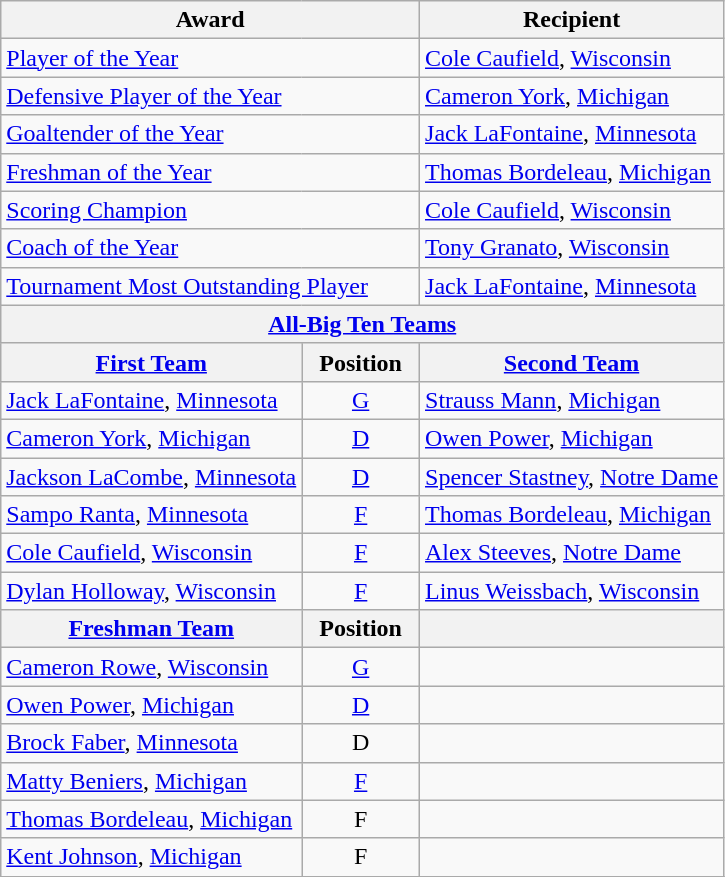<table class="wikitable">
<tr>
<th colspan=2>Award</th>
<th>Recipient</th>
</tr>
<tr>
<td colspan=2><a href='#'>Player of the Year</a></td>
<td><a href='#'>Cole Caufield</a>, <a href='#'>Wisconsin</a></td>
</tr>
<tr>
<td colspan=2><a href='#'>Defensive Player of the Year</a></td>
<td><a href='#'>Cameron York</a>, <a href='#'>Michigan</a></td>
</tr>
<tr>
<td colspan=2><a href='#'>Goaltender of the Year</a></td>
<td><a href='#'>Jack LaFontaine</a>, <a href='#'>Minnesota</a></td>
</tr>
<tr>
<td colspan=2><a href='#'>Freshman of the Year</a></td>
<td><a href='#'>Thomas Bordeleau</a>, <a href='#'>Michigan</a></td>
</tr>
<tr>
<td colspan=2><a href='#'>Scoring Champion</a></td>
<td><a href='#'>Cole Caufield</a>, <a href='#'>Wisconsin</a></td>
</tr>
<tr>
<td colspan=2><a href='#'>Coach of the Year</a></td>
<td><a href='#'>Tony Granato</a>, <a href='#'>Wisconsin</a></td>
</tr>
<tr>
<td colspan=2><a href='#'>Tournament Most Outstanding Player</a></td>
<td><a href='#'>Jack LaFontaine</a>, <a href='#'>Minnesota</a></td>
</tr>
<tr>
<th colspan=3><a href='#'>All-Big Ten Teams</a></th>
</tr>
<tr>
<th><a href='#'>First Team</a></th>
<th>  Position  </th>
<th><a href='#'>Second Team</a></th>
</tr>
<tr>
<td><a href='#'>Jack LaFontaine</a>, <a href='#'>Minnesota</a></td>
<td align=center><a href='#'>G</a></td>
<td><a href='#'>Strauss Mann</a>, <a href='#'>Michigan</a></td>
</tr>
<tr>
<td><a href='#'>Cameron York</a>, <a href='#'>Michigan</a></td>
<td align=center><a href='#'>D</a></td>
<td><a href='#'>Owen Power</a>, <a href='#'>Michigan</a></td>
</tr>
<tr>
<td><a href='#'>Jackson LaCombe</a>, <a href='#'>Minnesota</a></td>
<td align=center><a href='#'>D</a></td>
<td><a href='#'>Spencer Stastney</a>, <a href='#'>Notre Dame</a></td>
</tr>
<tr>
<td><a href='#'>Sampo Ranta</a>, <a href='#'>Minnesota</a></td>
<td align=center><a href='#'>F</a></td>
<td><a href='#'>Thomas Bordeleau</a>, <a href='#'>Michigan</a></td>
</tr>
<tr>
<td><a href='#'>Cole Caufield</a>, <a href='#'>Wisconsin</a></td>
<td align=center><a href='#'>F</a></td>
<td><a href='#'>Alex Steeves</a>, <a href='#'>Notre Dame</a></td>
</tr>
<tr>
<td><a href='#'>Dylan Holloway</a>, <a href='#'>Wisconsin</a></td>
<td align=center><a href='#'>F</a></td>
<td><a href='#'>Linus Weissbach</a>, <a href='#'>Wisconsin</a></td>
</tr>
<tr>
<th><a href='#'>Freshman Team</a></th>
<th>  Position  </th>
<th></th>
</tr>
<tr>
<td><a href='#'>Cameron Rowe</a>, <a href='#'>Wisconsin</a></td>
<td align=center><a href='#'>G</a></td>
<td></td>
</tr>
<tr>
<td><a href='#'>Owen Power</a>, <a href='#'>Michigan</a></td>
<td align=center><a href='#'>D</a></td>
<td></td>
</tr>
<tr>
<td><a href='#'>Brock Faber</a>, <a href='#'>Minnesota</a></td>
<td align=center>D</td>
<td></td>
</tr>
<tr>
<td><a href='#'>Matty Beniers</a>, <a href='#'>Michigan</a></td>
<td align=center><a href='#'>F</a></td>
<td></td>
</tr>
<tr>
<td><a href='#'>Thomas Bordeleau</a>, <a href='#'>Michigan</a></td>
<td align=center>F</td>
<td></td>
</tr>
<tr>
<td><a href='#'>Kent Johnson</a>, <a href='#'>Michigan</a></td>
<td align=center>F</td>
<td></td>
</tr>
<tr>
</tr>
</table>
